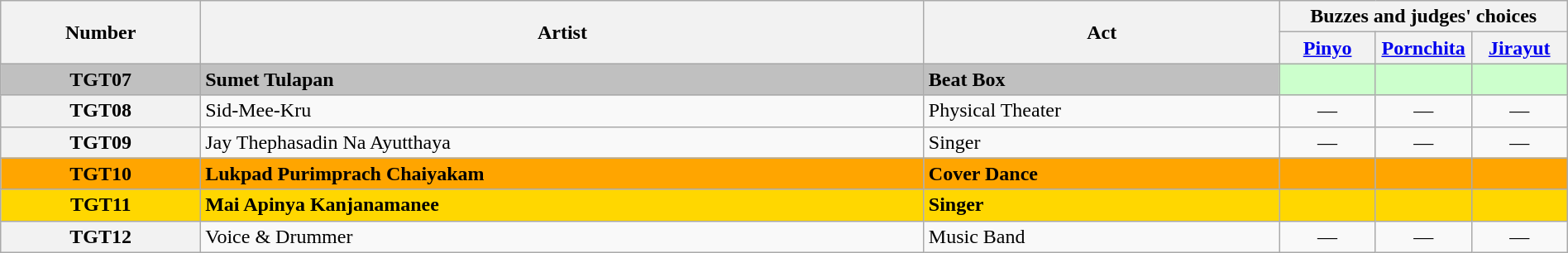<table class="wikitable" width="100%">
<tr>
<th rowspan=2>Number</th>
<th rowspan=2>Artist</th>
<th rowspan=2>Act</th>
<th colspan=3>Buzzes and judges' choices</th>
</tr>
<tr>
<th width="70"><a href='#'>Pinyo</a></th>
<th width="70"><a href='#'>Pornchita</a></th>
<th width="70"><a href='#'>Jirayut</a></th>
</tr>
<tr>
<th style="background-color:silver">TGT07</th>
<td style="background-color:silver"><strong>Sumet Tulapan</strong></td>
<td style="background-color:silver"><strong>Beat Box</strong></td>
<td style="background-color:#CFC;text-align:center"></td>
<td style="background-color:#CFC;text-align:center"></td>
<td style="background-color:#CFC;text-align:center"></td>
</tr>
<tr>
<th>TGT08</th>
<td>Sid-Mee-Kru</td>
<td>Physical Theater</td>
<td align="center">—</td>
<td align="center">—</td>
<td align="center">—</td>
</tr>
<tr>
<th>TGT09</th>
<td>Jay Thephasadin Na Ayutthaya</td>
<td>Singer</td>
<td align="center">—</td>
<td align="center">—</td>
<td align="center">—</td>
</tr>
<tr>
<th style="background-color:orange">TGT10</th>
<td style="background-color:orange"><strong>Lukpad Purimprach Chaiyakam</strong></td>
<td style="background-color:orange"><strong>Cover Dance</strong></td>
<td style="background-color:orange"></td>
<td style="background-color:orange"></td>
<td style="background-color:orange"></td>
</tr>
<tr>
<th style="background:gold;">TGT11</th>
<td style="background:gold;"><strong>Mai Apinya Kanjanamanee</strong></td>
<td style="background:gold;"><strong>Singer</strong></td>
<td style="background:gold;"></td>
<td style="background:gold;"></td>
<td style="background:gold;"></td>
</tr>
<tr>
<th>TGT12</th>
<td>Voice & Drummer</td>
<td>Music Band</td>
<td align="center">—</td>
<td align="center">—</td>
<td align="center">—</td>
</tr>
</table>
